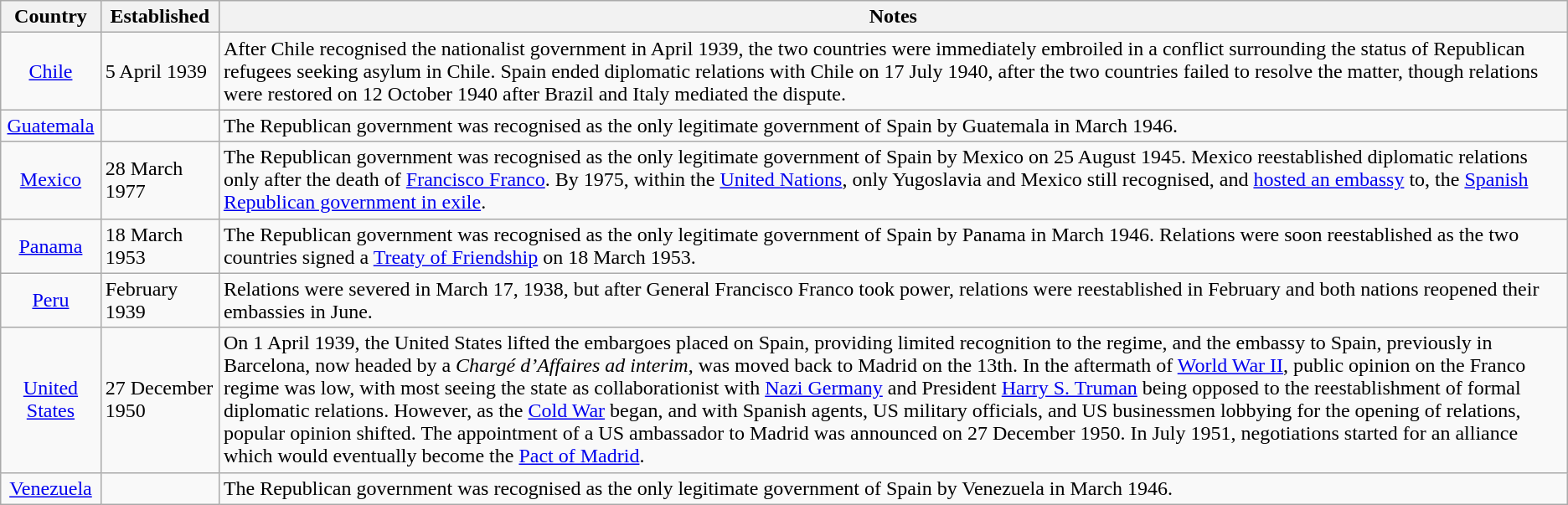<table class="wikitable">
<tr>
<th>Country</th>
<th>Established</th>
<th>Notes</th>
</tr>
<tr>
<td align=center><a href='#'>Chile</a></td>
<td>5 April 1939</td>
<td>After Chile recognised the nationalist government in April 1939, the two countries were immediately embroiled in a conflict surrounding the status of Republican refugees seeking asylum in Chile. Spain ended diplomatic relations with Chile on 17 July 1940, after the two countries failed to resolve the matter, though relations were restored on 12 October 1940 after Brazil and Italy mediated the dispute.</td>
</tr>
<tr>
<td align=center><a href='#'>Guatemala</a></td>
<td></td>
<td>The Republican government was recognised as the only legitimate government of Spain by Guatemala in March 1946.</td>
</tr>
<tr>
<td align=center><a href='#'>Mexico</a></td>
<td>28 March 1977</td>
<td>The Republican government was recognised as the only legitimate government of Spain by Mexico on 25 August 1945. Mexico reestablished diplomatic relations only after the death of <a href='#'>Francisco Franco</a>. By 1975, within the <a href='#'>United Nations</a>, only Yugoslavia and Mexico still recognised, and <a href='#'>hosted an embassy</a> to, the <a href='#'>Spanish Republican government in exile</a>.</td>
</tr>
<tr>
<td align=center><a href='#'>Panama</a></td>
<td>18 March 1953</td>
<td>The Republican government was recognised as the only legitimate government of Spain by Panama in March 1946. Relations were soon reestablished as the two countries signed a <a href='#'>Treaty of Friendship</a> on 18 March 1953.</td>
</tr>
<tr>
<td align=center><a href='#'>Peru</a></td>
<td>February 1939</td>
<td>Relations were severed in March 17, 1938, but after General Francisco Franco took power, relations were reestablished in February and both nations reopened their embassies in June.</td>
</tr>
<tr>
<td align=center><a href='#'>United States</a></td>
<td>27 December 1950</td>
<td>On 1 April 1939, the United States lifted the embargoes placed on Spain, providing limited recognition to the regime, and the embassy to Spain, previously in Barcelona, now headed by a <em>Chargé d’Affaires ad interim</em>, was moved back to Madrid on the 13th. In the aftermath of <a href='#'>World War II</a>, public opinion on the Franco regime was low, with most seeing the state as collaborationist with <a href='#'>Nazi Germany</a> and President <a href='#'>Harry S. Truman</a> being opposed to the reestablishment of formal diplomatic relations. However, as the <a href='#'>Cold War</a> began, and with Spanish agents, US military officials, and US businessmen lobbying for the opening of relations, popular opinion shifted. The appointment of a US ambassador to Madrid was announced on 27 December 1950. In July 1951, negotiations started for an alliance which would eventually become the <a href='#'>Pact of Madrid</a>.</td>
</tr>
<tr>
<td align=center><a href='#'>Venezuela</a></td>
<td></td>
<td>The Republican government was recognised as the only legitimate government of Spain by Venezuela in March 1946.</td>
</tr>
</table>
